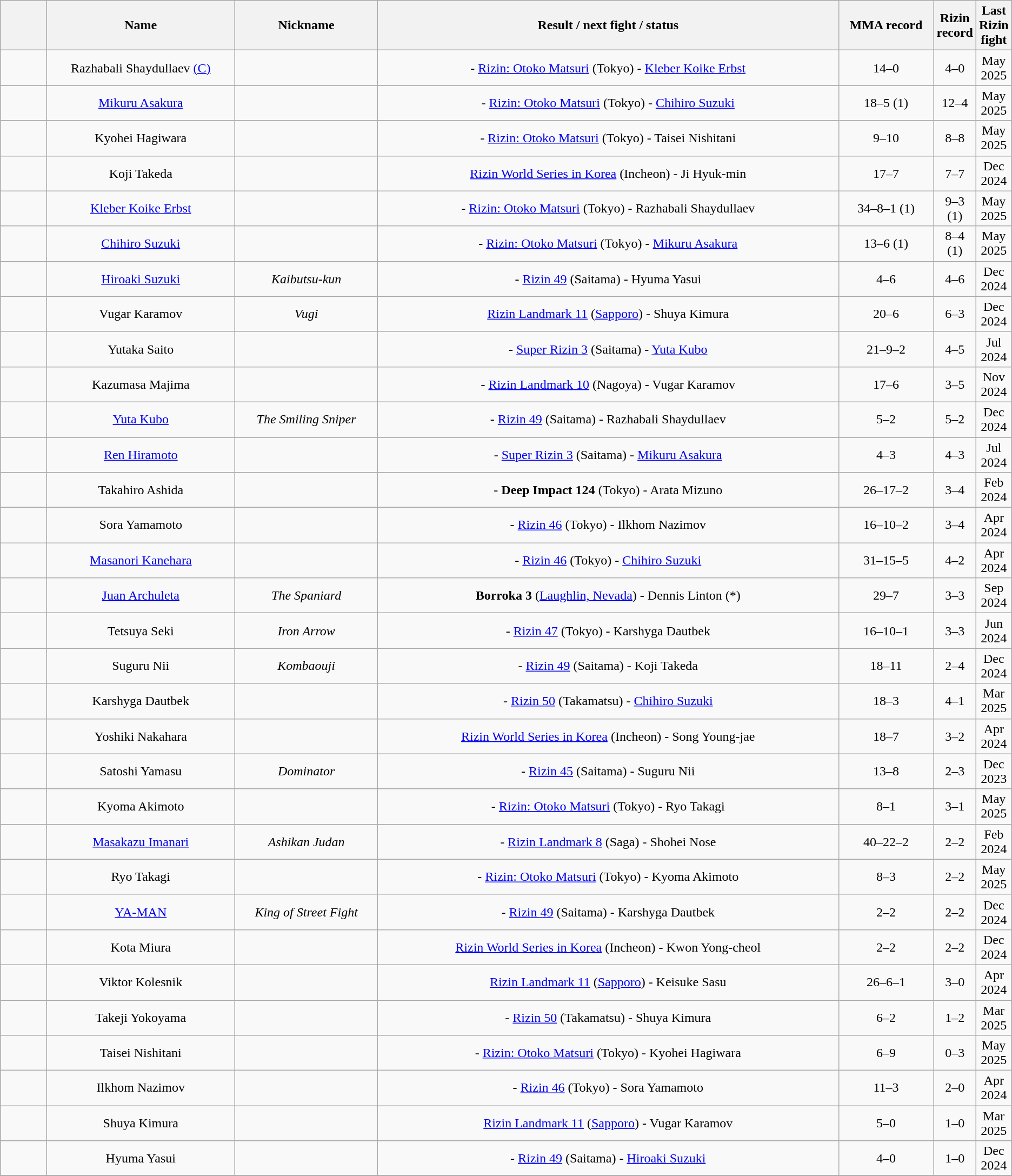<table class="wikitable sortable" width style="text-align:center;">
<tr>
<th width=5%></th>
<th width=20%>Name</th>
<th width=15%>Nickname</th>
<th width=50%>Result / next fight / status</th>
<th width=20%>MMA record</th>
<th width=20%>Rizin record</th>
<th width=10%>Last Rizin fight</th>
</tr>
<tr>
<td></td>
<td>Razhabali Shaydullaev <a href='#'>(C)</a></td>
<td></td>
<td> - <a href='#'>Rizin: Otoko Matsuri</a> (Tokyo) - <a href='#'>Kleber Koike Erbst</a></td>
<td>14–0</td>
<td>4–0</td>
<td>May 2025</td>
</tr>
<tr>
<td></td>
<td><a href='#'>Mikuru Asakura</a></td>
<td></td>
<td> - <a href='#'>Rizin: Otoko Matsuri</a> (Tokyo) - <a href='#'>Chihiro Suzuki</a></td>
<td>18–5 (1)</td>
<td>12–4</td>
<td>May 2025</td>
</tr>
<tr>
<td></td>
<td>Kyohei Hagiwara</td>
<td></td>
<td> - <a href='#'>Rizin: Otoko Matsuri</a> (Tokyo) - Taisei Nishitani</td>
<td>9–10</td>
<td>8–8</td>
<td>May 2025</td>
</tr>
<tr>
<td></td>
<td>Koji Takeda</td>
<td></td>
<td><a href='#'>Rizin World Series in Korea</a> (Incheon) - Ji Hyuk-min</td>
<td>17–7</td>
<td>7–7</td>
<td>Dec 2024</td>
</tr>
<tr>
<td></td>
<td><a href='#'>Kleber Koike Erbst</a></td>
<td></td>
<td> - <a href='#'>Rizin: Otoko Matsuri</a> (Tokyo) - Razhabali Shaydullaev</td>
<td>34–8–1 (1)</td>
<td>9–3 (1)</td>
<td>May 2025</td>
</tr>
<tr>
<td></td>
<td><a href='#'>Chihiro Suzuki</a></td>
<td></td>
<td> - <a href='#'>Rizin: Otoko Matsuri</a> (Tokyo) - <a href='#'>Mikuru Asakura</a></td>
<td>13–6 (1)</td>
<td>8–4 (1)</td>
<td>May 2025</td>
</tr>
<tr>
<td></td>
<td><a href='#'>Hiroaki Suzuki</a></td>
<td><em>Kaibutsu-kun</em></td>
<td> - <a href='#'>Rizin 49</a> (Saitama) - Hyuma Yasui</td>
<td>4–6</td>
<td>4–6</td>
<td>Dec 2024</td>
</tr>
<tr>
<td></td>
<td>Vugar Karamov</td>
<td><em>Vugi</em></td>
<td><a href='#'>Rizin Landmark 11</a> (<a href='#'>Sapporo</a>) - Shuya Kimura</td>
<td>20–6</td>
<td>6–3</td>
<td>Dec 2024</td>
</tr>
<tr>
<td></td>
<td>Yutaka Saito</td>
<td></td>
<td> - <a href='#'>Super Rizin 3</a> (Saitama) - <a href='#'>Yuta Kubo</a></td>
<td>21–9–2</td>
<td>4–5</td>
<td>Jul 2024</td>
</tr>
<tr>
<td></td>
<td>Kazumasa Majima</td>
<td></td>
<td> - <a href='#'>Rizin Landmark 10</a> (Nagoya) - Vugar Karamov</td>
<td>17–6</td>
<td>3–5</td>
<td>Nov 2024</td>
</tr>
<tr>
<td></td>
<td><a href='#'>Yuta Kubo</a></td>
<td><em>The Smiling Sniper</em></td>
<td> - <a href='#'>Rizin 49</a> (Saitama) - Razhabali Shaydullaev</td>
<td>5–2</td>
<td>5–2</td>
<td>Dec 2024</td>
</tr>
<tr>
<td></td>
<td><a href='#'>Ren Hiramoto</a></td>
<td></td>
<td> - <a href='#'>Super Rizin 3</a> (Saitama) - <a href='#'>Mikuru Asakura</a></td>
<td>4–3</td>
<td>4–3</td>
<td>Jul 2024</td>
</tr>
<tr>
<td></td>
<td>Takahiro Ashida</td>
<td></td>
<td> - <strong>Deep Impact 124</strong> (Tokyo) - Arata Mizuno</td>
<td>26–17–2</td>
<td>3–4</td>
<td>Feb 2024</td>
</tr>
<tr>
<td></td>
<td>Sora Yamamoto</td>
<td></td>
<td> - <a href='#'>Rizin 46</a> (Tokyo) - Ilkhom Nazimov</td>
<td>16–10–2</td>
<td>3–4</td>
<td>Apr 2024</td>
</tr>
<tr>
<td></td>
<td><a href='#'>Masanori Kanehara</a></td>
<td></td>
<td> - <a href='#'>Rizin 46</a> (Tokyo) - <a href='#'>Chihiro Suzuki</a></td>
<td>31–15–5</td>
<td>4–2</td>
<td>Apr 2024</td>
</tr>
<tr>
<td></td>
<td><a href='#'>Juan Archuleta</a></td>
<td><em>The Spaniard</em></td>
<td><strong>Borroka 3</strong> (<a href='#'>Laughlin, Nevada</a>) - Dennis Linton (*<strong></strong>)</td>
<td>29–7</td>
<td>3–3</td>
<td>Sep 2024</td>
</tr>
<tr>
<td></td>
<td>Tetsuya Seki</td>
<td><em>Iron Arrow</em></td>
<td> - <a href='#'>Rizin 47</a> (Tokyo) - Karshyga Dautbek</td>
<td>16–10–1</td>
<td>3–3</td>
<td>Jun 2024</td>
</tr>
<tr>
<td></td>
<td>Suguru Nii</td>
<td><em>Kombaouji</em></td>
<td> - <a href='#'>Rizin 49</a> (Saitama) - Koji Takeda</td>
<td>18–11</td>
<td>2–4</td>
<td>Dec 2024</td>
</tr>
<tr>
<td></td>
<td>Karshyga Dautbek</td>
<td></td>
<td> - <a href='#'>Rizin 50</a> (Takamatsu) - <a href='#'>Chihiro Suzuki</a></td>
<td>18–3</td>
<td>4–1</td>
<td>Mar 2025</td>
</tr>
<tr>
<td></td>
<td>Yoshiki Nakahara</td>
<td></td>
<td><a href='#'>Rizin World Series in Korea</a> (Incheon) - Song Young-jae</td>
<td>18–7</td>
<td>3–2</td>
<td>Apr 2024</td>
</tr>
<tr>
<td></td>
<td>Satoshi Yamasu</td>
<td><em>Dominator</em></td>
<td> - <a href='#'>Rizin 45</a> (Saitama) - Suguru Nii</td>
<td>13–8</td>
<td>2–3</td>
<td>Dec 2023</td>
</tr>
<tr>
<td></td>
<td>Kyoma Akimoto</td>
<td></td>
<td> - <a href='#'>Rizin: Otoko Matsuri</a> (Tokyo) - Ryo Takagi</td>
<td>8–1</td>
<td>3–1</td>
<td>May 2025</td>
</tr>
<tr>
<td></td>
<td><a href='#'>Masakazu Imanari</a></td>
<td><em>Ashikan Judan</em></td>
<td> - <a href='#'>Rizin Landmark 8</a> (Saga) - Shohei Nose</td>
<td>40–22–2</td>
<td>2–2</td>
<td>Feb 2024</td>
</tr>
<tr>
<td></td>
<td>Ryo Takagi</td>
<td></td>
<td> - <a href='#'>Rizin: Otoko Matsuri</a> (Tokyo) - Kyoma Akimoto</td>
<td>8–3</td>
<td>2–2</td>
<td>May 2025</td>
</tr>
<tr>
<td></td>
<td><a href='#'>YA-MAN</a></td>
<td><em>King of Street Fight</em></td>
<td> - <a href='#'>Rizin 49</a> (Saitama) - Karshyga Dautbek</td>
<td>2–2</td>
<td>2–2</td>
<td>Dec 2024</td>
</tr>
<tr>
<td></td>
<td>Kota Miura</td>
<td></td>
<td><a href='#'>Rizin World Series in Korea</a> (Incheon) - Kwon Yong-cheol</td>
<td>2–2</td>
<td>2–2</td>
<td>Dec 2024</td>
</tr>
<tr>
<td></td>
<td>Viktor Kolesnik</td>
<td></td>
<td><a href='#'>Rizin Landmark 11</a> (<a href='#'>Sapporo</a>) - Keisuke Sasu</td>
<td>26–6–1</td>
<td>3–0</td>
<td>Apr 2024</td>
</tr>
<tr>
<td></td>
<td>Takeji Yokoyama</td>
<td></td>
<td> - <a href='#'>Rizin 50</a> (Takamatsu) - Shuya Kimura</td>
<td>6–2</td>
<td>1–2</td>
<td>Mar 2025</td>
</tr>
<tr>
<td></td>
<td>Taisei Nishitani</td>
<td></td>
<td> - <a href='#'>Rizin: Otoko Matsuri</a> (Tokyo) - Kyohei Hagiwara</td>
<td>6–9</td>
<td>0–3</td>
<td>May 2025</td>
</tr>
<tr>
<td></td>
<td>Ilkhom Nazimov</td>
<td></td>
<td> - <a href='#'>Rizin 46</a> (Tokyo) - Sora Yamamoto</td>
<td>11–3</td>
<td>2–0</td>
<td>Apr 2024</td>
</tr>
<tr>
<td></td>
<td>Shuya Kimura</td>
<td></td>
<td><a href='#'>Rizin Landmark 11</a> (<a href='#'>Sapporo</a>) - Vugar Karamov</td>
<td>5–0</td>
<td>1–0</td>
<td>Mar 2025</td>
</tr>
<tr>
<td></td>
<td>Hyuma Yasui</td>
<td></td>
<td> - <a href='#'>Rizin 49</a> (Saitama) - <a href='#'>Hiroaki Suzuki</a></td>
<td>4–0</td>
<td>1–0</td>
<td>Dec 2024</td>
</tr>
<tr>
</tr>
</table>
